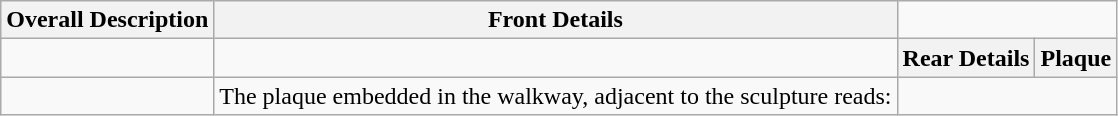<table class="wikitable">
<tr>
<th>Overall Description</th>
<th>Front Details</th>
</tr>
<tr>
<td></td>
<td></td>
<th><strong>Rear Details</strong></th>
<th><strong>Plaque</strong></th>
</tr>
<tr>
<td></td>
<td>The plaque embedded in the walkway, adjacent to the sculpture reads:</td>
</tr>
</table>
